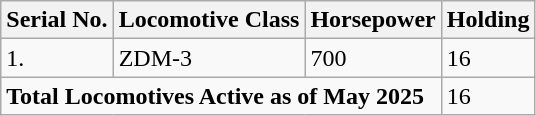<table class="wikitable">
<tr>
<th>Serial No.</th>
<th>Locomotive Class</th>
<th>Horsepower</th>
<th>Holding</th>
</tr>
<tr>
<td>1.</td>
<td>ZDM-3</td>
<td>700</td>
<td>16</td>
</tr>
<tr>
<td colspan="3"><strong>Total Locomotives Active as of May 2025</strong></td>
<td>16</td>
</tr>
</table>
